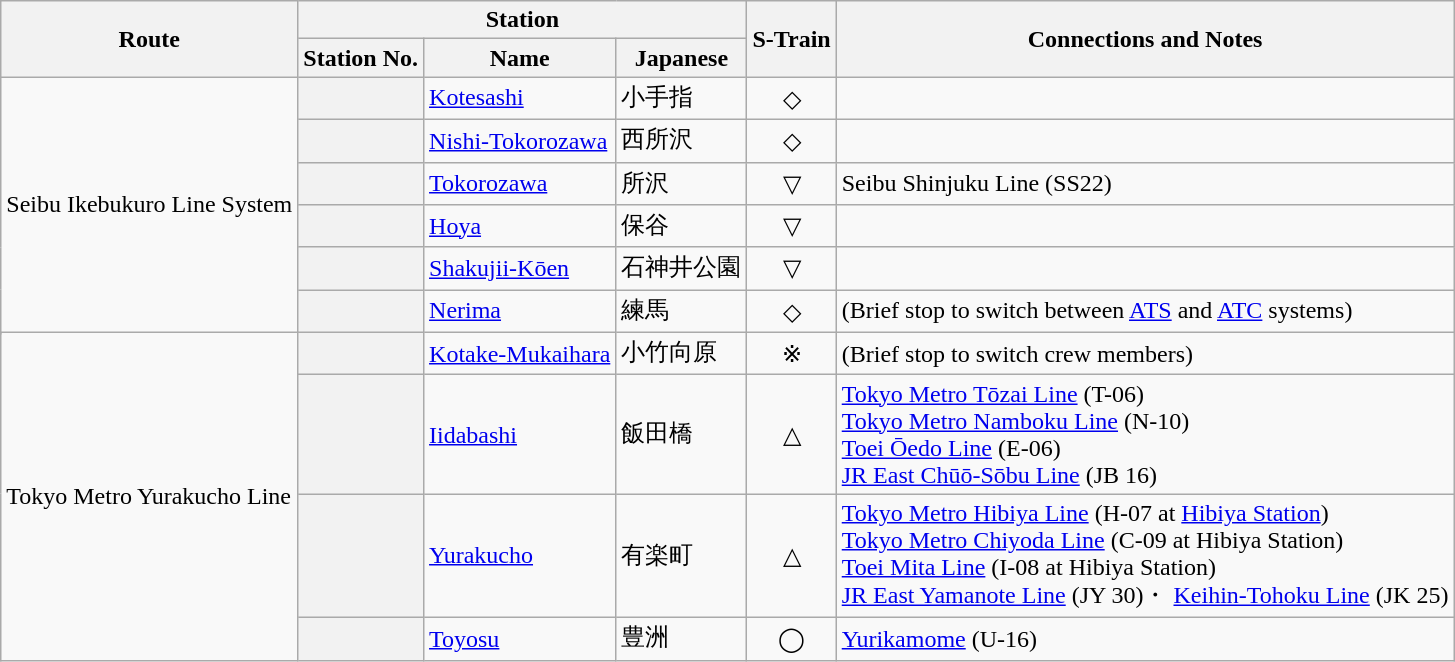<table class="wikitable">
<tr>
<th rowspan="2">Route</th>
<th colspan="3">Station</th>
<th rowspan="2">S-Train</th>
<th rowspan="2">Connections and Notes</th>
</tr>
<tr>
<th>Station No.</th>
<th>Name</th>
<th>Japanese</th>
</tr>
<tr>
<td rowspan="7">Seibu Ikebukuro Line System</td>
<th></th>
<td><a href='#'>Kotesashi</a></td>
<td>小手指</td>
<td align="center">◇</td>
<td></td>
</tr>
<tr>
<th></th>
<td><a href='#'>Nishi-Tokorozawa</a></td>
<td>西所沢</td>
<td align="center">◇</td>
<td></td>
</tr>
<tr>
<th></th>
<td><a href='#'>Tokorozawa</a></td>
<td>所沢</td>
<td align="center">▽</td>
<td> Seibu Shinjuku Line (SS22)</td>
</tr>
<tr>
<th></th>
<td><a href='#'>Hoya</a></td>
<td>保谷</td>
<td align= "center">▽</td>
<td></td>
</tr>
<tr>
<th></th>
<td><a href='#'>Shakujii-Kōen</a></td>
<td>石神井公園</td>
<td align= "center">▽</td>
<td></td>
</tr>
<tr>
<th></th>
<td><a href='#'>Nerima</a></td>
<td>練馬</td>
<td align= "center">◇</td>
<td>(Brief stop to switch between <a href='#'>ATS</a> and <a href='#'>ATC</a> systems)</td>
</tr>
<tr>
<th rowspan="2"></th>
<td rowspan="2"><a href='#'>Kotake-Mukaihara</a></td>
<td rowspan="2">小竹向原</td>
<td align= "center" rowspan="2">※</td>
<td rowspan="2">(Brief stop to switch crew members)</td>
</tr>
<tr>
<td rowspan="4">Tokyo Metro Yurakucho Line</td>
</tr>
<tr>
<th></th>
<td><a href='#'>Iidabashi</a></td>
<td>飯田橋</td>
<td align= "center">△</td>
<td> <a href='#'>Tokyo Metro Tōzai Line</a> (T-06)<br> <a href='#'>Tokyo Metro Namboku Line</a> (N-10)<br> <a href='#'>Toei Ōedo Line</a> (E-06)<br> <a href='#'>JR East Chūō-Sōbu Line</a> (JB 16)</td>
</tr>
<tr>
<th></th>
<td><a href='#'>Yurakucho</a></td>
<td>有楽町</td>
<td align= "center">△</td>
<td> <a href='#'>Tokyo Metro Hibiya Line</a> (H-07 at <a href='#'>Hibiya Station</a>)<br> <a href='#'>Tokyo Metro Chiyoda Line</a> (C-09 at Hibiya Station)<br> <a href='#'>Toei Mita Line</a> (I-08 at Hibiya Station)<br> <a href='#'>JR East Yamanote Line</a> (JY 30)・ <a href='#'>Keihin-Tohoku Line</a> (JK 25)</td>
</tr>
<tr>
<th></th>
<td><a href='#'>Toyosu</a></td>
<td>豊洲</td>
<td align= "center">◯</td>
<td> <a href='#'>Yurikamome</a> (U-16)</td>
</tr>
</table>
